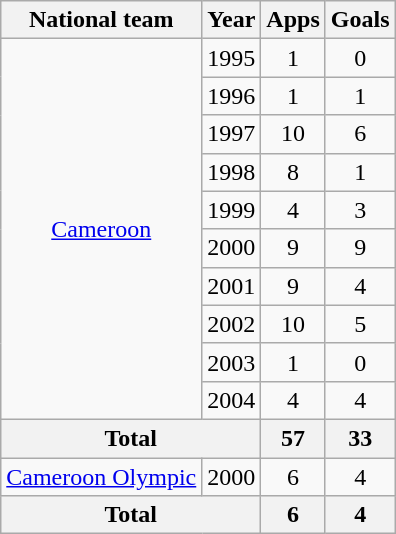<table class="wikitable" style="text-align:center">
<tr>
<th>National team</th>
<th>Year</th>
<th>Apps</th>
<th>Goals</th>
</tr>
<tr>
<td rowspan="10"><a href='#'>Cameroon</a></td>
<td>1995</td>
<td>1</td>
<td>0</td>
</tr>
<tr>
<td>1996</td>
<td>1</td>
<td>1</td>
</tr>
<tr>
<td>1997</td>
<td>10</td>
<td>6</td>
</tr>
<tr>
<td>1998</td>
<td>8</td>
<td>1</td>
</tr>
<tr>
<td>1999</td>
<td>4</td>
<td>3</td>
</tr>
<tr>
<td>2000</td>
<td>9</td>
<td>9</td>
</tr>
<tr>
<td>2001</td>
<td>9</td>
<td>4</td>
</tr>
<tr>
<td>2002</td>
<td>10</td>
<td>5</td>
</tr>
<tr>
<td>2003</td>
<td>1</td>
<td>0</td>
</tr>
<tr>
<td>2004</td>
<td>4</td>
<td>4</td>
</tr>
<tr>
<th colspan="2">Total</th>
<th>57</th>
<th>33</th>
</tr>
<tr>
<td><a href='#'>Cameroon Olympic</a></td>
<td>2000</td>
<td>6</td>
<td>4</td>
</tr>
<tr>
<th colspan="2">Total</th>
<th>6</th>
<th>4</th>
</tr>
</table>
